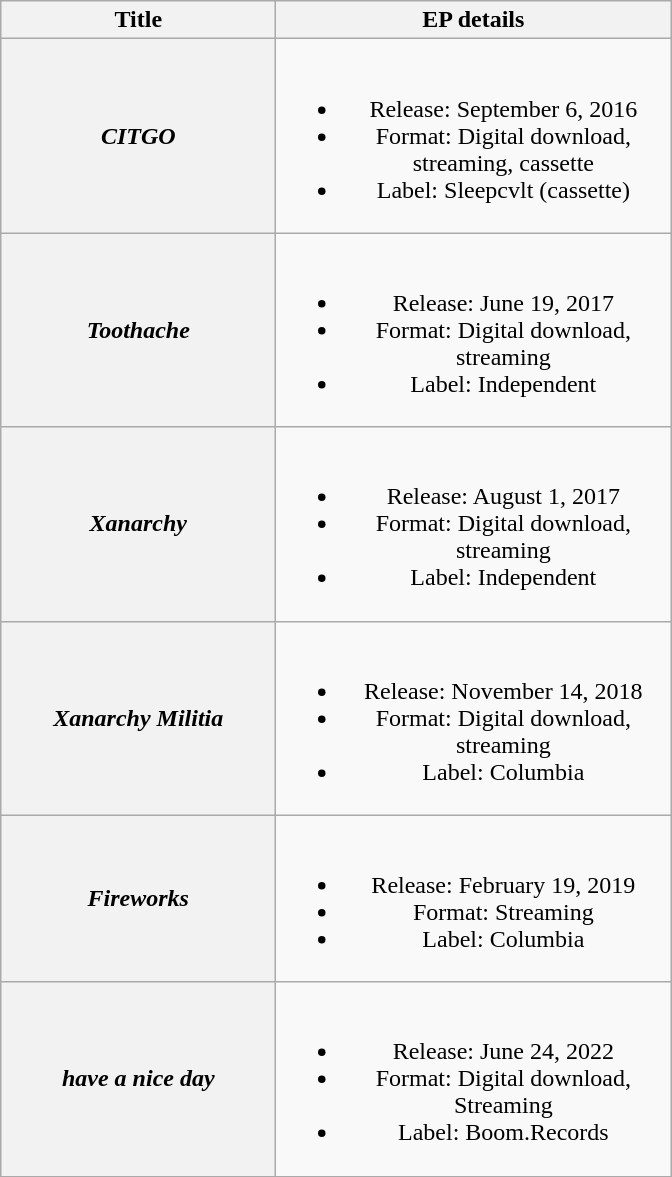<table class="wikitable plainrowheaders" style="text-align: center;">
<tr>
<th scope="col" style="width:11em;">Title</th>
<th scope="col" style="width:16em;">EP details</th>
</tr>
<tr>
<th scope="row"><em>CITGO</em></th>
<td><br><ul><li>Release: September 6, 2016</li><li>Format: Digital download, streaming, cassette</li><li>Label: Sleepcvlt (cassette)</li></ul></td>
</tr>
<tr>
<th scope="row"><em>Toothache</em></th>
<td><br><ul><li>Release: June 19, 2017</li><li>Format: Digital download, streaming</li><li>Label: Independent</li></ul></td>
</tr>
<tr>
<th scope="row"><em>Xanarchy</em></th>
<td><br><ul><li>Release: August 1, 2017</li><li>Format: Digital download, streaming</li><li>Label: Independent</li></ul></td>
</tr>
<tr>
<th scope="row"><em>Xanarchy Militia</em></th>
<td><br><ul><li>Release: November 14, 2018</li><li>Format: Digital download, streaming</li><li>Label: Columbia</li></ul></td>
</tr>
<tr>
<th scope="row"><em>Fireworks</em></th>
<td><br><ul><li>Release: February 19, 2019</li><li>Format: Streaming</li><li>Label: Columbia</li></ul></td>
</tr>
<tr>
<th scope="row"><em>have a nice day</em><br></th>
<td><br><ul><li>Release: June 24, 2022</li><li>Format: Digital download, Streaming</li><li>Label: Boom.Records</li></ul></td>
</tr>
</table>
